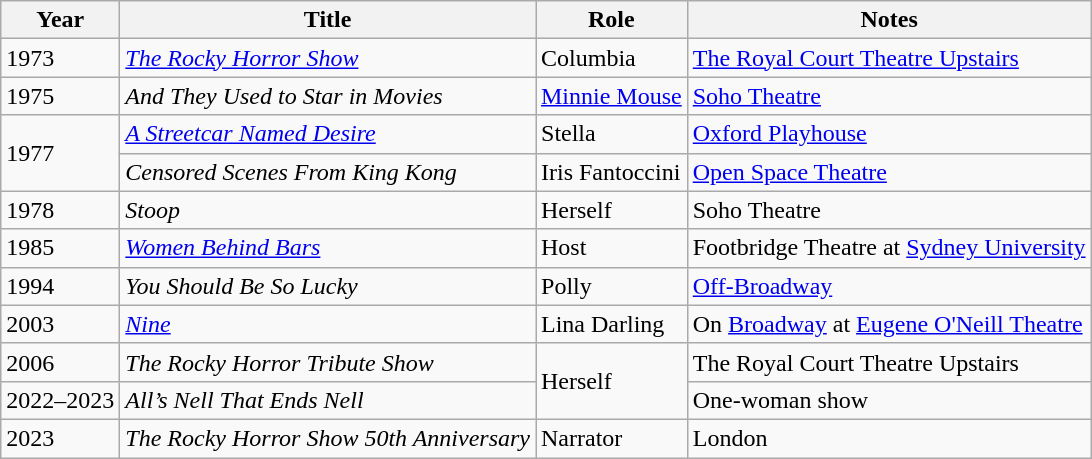<table class="wikitable">
<tr>
<th>Year</th>
<th>Title</th>
<th>Role</th>
<th>Notes</th>
</tr>
<tr>
<td>1973</td>
<td><em><a href='#'>The Rocky Horror Show</a></em></td>
<td>Columbia</td>
<td><a href='#'>The Royal Court Theatre Upstairs</a></td>
</tr>
<tr>
<td>1975</td>
<td><em>And They Used to Star in Movies</em></td>
<td><a href='#'>Minnie Mouse</a></td>
<td><a href='#'>Soho Theatre</a></td>
</tr>
<tr>
<td rowspan="2">1977</td>
<td><em><a href='#'>A Streetcar Named Desire</a></em></td>
<td>Stella</td>
<td><a href='#'>Oxford Playhouse</a></td>
</tr>
<tr>
<td><em>Censored Scenes From King Kong</em></td>
<td>Iris Fantoccini</td>
<td><a href='#'>Open Space Theatre</a></td>
</tr>
<tr>
<td>1978</td>
<td><em>Stoop</em></td>
<td>Herself</td>
<td>Soho Theatre</td>
</tr>
<tr>
<td>1985</td>
<td><em><a href='#'>Women Behind Bars</a></em></td>
<td>Host</td>
<td>Footbridge Theatre at <a href='#'>Sydney University</a></td>
</tr>
<tr>
<td>1994</td>
<td><em>You Should Be So Lucky</em></td>
<td>Polly</td>
<td><a href='#'>Off-Broadway</a></td>
</tr>
<tr>
<td>2003</td>
<td><a href='#'><em>Nine</em></a></td>
<td>Lina Darling</td>
<td>On <a href='#'>Broadway</a> at <a href='#'>Eugene O'Neill Theatre</a></td>
</tr>
<tr>
<td>2006</td>
<td><em>The Rocky Horror Tribute Show</em></td>
<td rowspan="2">Herself</td>
<td>The Royal Court Theatre Upstairs</td>
</tr>
<tr>
<td>2022–2023</td>
<td><em>All’s Nell That Ends Nell</em></td>
<td>One-woman show</td>
</tr>
<tr>
<td>2023</td>
<td><em>The Rocky Horror Show 50th Anniversary</em></td>
<td>Narrator</td>
<td>London</td>
</tr>
</table>
